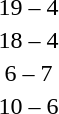<table style="text-align:center">
<tr>
<th width=200></th>
<th width=100></th>
<th width=200></th>
</tr>
<tr>
<td align=right><strong></strong></td>
<td>19 – 4</td>
<td align=left></td>
</tr>
<tr>
<td align=right><strong></strong></td>
<td>18 – 4</td>
<td align=left></td>
</tr>
<tr>
<td align=right></td>
<td>6 – 7</td>
<td align=left><strong></strong></td>
</tr>
<tr>
<td align=right><strong></strong></td>
<td>10 – 6</td>
<td align=left></td>
</tr>
</table>
